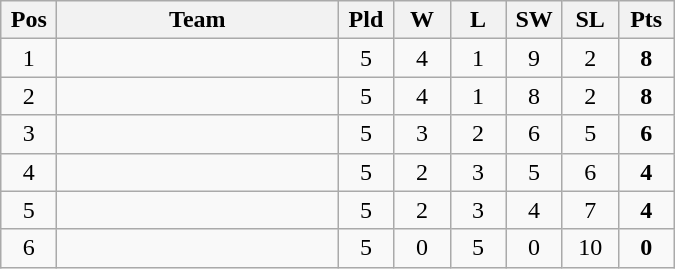<table class="wikitable" style="text-align: center;">
<tr>
<th width="30">Pos</th>
<th width="180">Team</th>
<th width="30">Pld</th>
<th width="30">W</th>
<th width="30">L</th>
<th width="30">SW</th>
<th width="30">SL</th>
<th width="30">Pts</th>
</tr>
<tr>
<td>1</td>
<td align="left"></td>
<td>5</td>
<td>4</td>
<td>1</td>
<td>9</td>
<td>2</td>
<td><strong>8</strong></td>
</tr>
<tr>
<td>2</td>
<td align="left"></td>
<td>5</td>
<td>4</td>
<td>1</td>
<td>8</td>
<td>2</td>
<td><strong>8</strong></td>
</tr>
<tr>
<td>3</td>
<td align="left"></td>
<td>5</td>
<td>3</td>
<td>2</td>
<td>6</td>
<td>5</td>
<td><strong>6</strong></td>
</tr>
<tr>
<td>4</td>
<td align="left"></td>
<td>5</td>
<td>2</td>
<td>3</td>
<td>5</td>
<td>6</td>
<td><strong>4</strong></td>
</tr>
<tr>
<td>5</td>
<td align="left"></td>
<td>5</td>
<td>2</td>
<td>3</td>
<td>4</td>
<td>7</td>
<td><strong>4</strong></td>
</tr>
<tr>
<td>6</td>
<td align="left"></td>
<td>5</td>
<td>0</td>
<td>5</td>
<td>0</td>
<td>10</td>
<td><strong>0</strong></td>
</tr>
</table>
